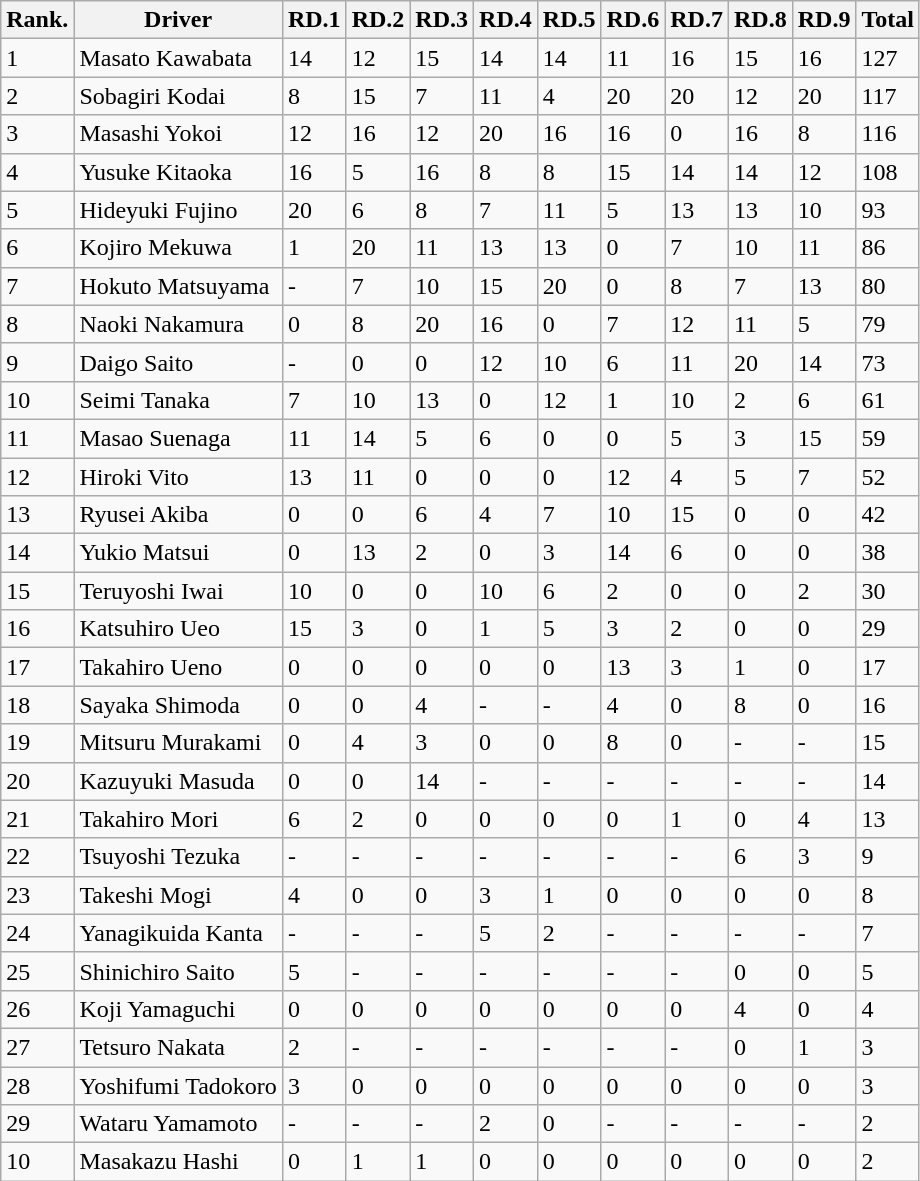<table class="wikitable">
<tr>
<th>Rank.</th>
<th><strong>Driver</strong></th>
<th><strong>RD.1</strong></th>
<th><strong>RD.2</strong></th>
<th><strong>RD.3</strong></th>
<th><strong>RD.4</strong></th>
<th><strong>RD.5</strong></th>
<th><strong>RD.6</strong></th>
<th><strong>RD.7</strong></th>
<th><strong>RD.8</strong></th>
<th><strong>RD.9</strong></th>
<th><strong>Total</strong></th>
</tr>
<tr>
<td>1</td>
<td>Masato Kawabata</td>
<td>14</td>
<td>12</td>
<td>15</td>
<td>14</td>
<td>14</td>
<td>11</td>
<td>16</td>
<td>15</td>
<td>16</td>
<td>127</td>
</tr>
<tr>
<td>2</td>
<td>Sobagiri Kodai</td>
<td>8</td>
<td>15</td>
<td>7</td>
<td>11</td>
<td>4</td>
<td>20</td>
<td>20</td>
<td>12</td>
<td>20</td>
<td>117</td>
</tr>
<tr>
<td>3</td>
<td>Masashi Yokoi</td>
<td>12</td>
<td>16</td>
<td>12</td>
<td>20</td>
<td>16</td>
<td>16</td>
<td>0</td>
<td>16</td>
<td>8</td>
<td>116</td>
</tr>
<tr>
<td>4</td>
<td>Yusuke Kitaoka</td>
<td>16</td>
<td>5</td>
<td>16</td>
<td>8</td>
<td>8</td>
<td>15</td>
<td>14</td>
<td>14</td>
<td>12</td>
<td>108</td>
</tr>
<tr>
<td>5</td>
<td>Hideyuki Fujino</td>
<td>20</td>
<td>6</td>
<td>8</td>
<td>7</td>
<td>11</td>
<td>5</td>
<td>13</td>
<td>13</td>
<td>10</td>
<td>93</td>
</tr>
<tr>
<td>6</td>
<td>Kojiro Mekuwa</td>
<td>1</td>
<td>20</td>
<td>11</td>
<td>13</td>
<td>13</td>
<td>0</td>
<td>7</td>
<td>10</td>
<td>11</td>
<td>86</td>
</tr>
<tr>
<td>7</td>
<td>Hokuto Matsuyama</td>
<td>-</td>
<td>7</td>
<td>10</td>
<td>15</td>
<td>20</td>
<td>0</td>
<td>8</td>
<td>7</td>
<td>13</td>
<td>80</td>
</tr>
<tr>
<td>8</td>
<td>Naoki Nakamura</td>
<td>0</td>
<td>8</td>
<td>20</td>
<td>16</td>
<td>0</td>
<td>7</td>
<td>12</td>
<td>11</td>
<td>5</td>
<td>79</td>
</tr>
<tr>
<td>9</td>
<td>Daigo Saito</td>
<td>-</td>
<td>0</td>
<td>0</td>
<td>12</td>
<td>10</td>
<td>6</td>
<td>11</td>
<td>20</td>
<td>14</td>
<td>73</td>
</tr>
<tr>
<td>10</td>
<td>Seimi Tanaka</td>
<td>7</td>
<td>10</td>
<td>13</td>
<td>0</td>
<td>12</td>
<td>1</td>
<td>10</td>
<td>2</td>
<td>6</td>
<td>61</td>
</tr>
<tr>
<td>11</td>
<td>Masao Suenaga</td>
<td>11</td>
<td>14</td>
<td>5</td>
<td>6</td>
<td>0</td>
<td>0</td>
<td>5</td>
<td>3</td>
<td>15</td>
<td>59</td>
</tr>
<tr>
<td>12</td>
<td>Hiroki Vito</td>
<td>13</td>
<td>11</td>
<td>0</td>
<td>0</td>
<td>0</td>
<td>12</td>
<td>4</td>
<td>5</td>
<td>7</td>
<td>52</td>
</tr>
<tr>
<td>13</td>
<td>Ryusei Akiba</td>
<td>0</td>
<td>0</td>
<td>6</td>
<td>4</td>
<td>7</td>
<td>10</td>
<td>15</td>
<td>0</td>
<td>0</td>
<td>42</td>
</tr>
<tr>
<td>14</td>
<td>Yukio Matsui</td>
<td>0</td>
<td>13</td>
<td>2</td>
<td>0</td>
<td>3</td>
<td>14</td>
<td>6</td>
<td>0</td>
<td>0</td>
<td>38</td>
</tr>
<tr>
<td>15</td>
<td>Teruyoshi Iwai</td>
<td>10</td>
<td>0</td>
<td>0</td>
<td>10</td>
<td>6</td>
<td>2</td>
<td>0</td>
<td>0</td>
<td>2</td>
<td>30</td>
</tr>
<tr>
<td>16</td>
<td>Katsuhiro Ueo</td>
<td>15</td>
<td>3</td>
<td>0</td>
<td>1</td>
<td>5</td>
<td>3</td>
<td>2</td>
<td>0</td>
<td>0</td>
<td>29</td>
</tr>
<tr>
<td>17</td>
<td>Takahiro Ueno</td>
<td>0</td>
<td>0</td>
<td>0</td>
<td>0</td>
<td>0</td>
<td>13</td>
<td>3</td>
<td>1</td>
<td>0</td>
<td>17</td>
</tr>
<tr>
<td>18</td>
<td>Sayaka Shimoda</td>
<td>0</td>
<td>0</td>
<td>4</td>
<td>-</td>
<td>-</td>
<td>4</td>
<td>0</td>
<td>8</td>
<td>0</td>
<td>16</td>
</tr>
<tr>
<td>19</td>
<td>Mitsuru Murakami</td>
<td>0</td>
<td>4</td>
<td>3</td>
<td>0</td>
<td>0</td>
<td>8</td>
<td>0</td>
<td>-</td>
<td>-</td>
<td>15</td>
</tr>
<tr>
<td>20</td>
<td>Kazuyuki Masuda</td>
<td>0</td>
<td>0</td>
<td>14</td>
<td>-</td>
<td>-</td>
<td>-</td>
<td>-</td>
<td>-</td>
<td>-</td>
<td>14</td>
</tr>
<tr>
<td>21</td>
<td>Takahiro Mori</td>
<td>6</td>
<td>2</td>
<td>0</td>
<td>0</td>
<td>0</td>
<td>0</td>
<td>1</td>
<td>0</td>
<td>4</td>
<td>13</td>
</tr>
<tr>
<td>22</td>
<td>Tsuyoshi Tezuka</td>
<td>-</td>
<td>-</td>
<td>-</td>
<td>-</td>
<td>-</td>
<td>-</td>
<td>-</td>
<td>6</td>
<td>3</td>
<td>9</td>
</tr>
<tr>
<td>23</td>
<td>Takeshi Mogi</td>
<td>4</td>
<td>0</td>
<td>0</td>
<td>3</td>
<td>1</td>
<td>0</td>
<td>0</td>
<td>0</td>
<td>0</td>
<td>8</td>
</tr>
<tr>
<td>24</td>
<td>Yanagikuida Kanta</td>
<td>-</td>
<td>-</td>
<td>-</td>
<td>5</td>
<td>2</td>
<td>-</td>
<td>-</td>
<td>-</td>
<td>-</td>
<td>7</td>
</tr>
<tr>
<td>25</td>
<td>Shinichiro Saito</td>
<td>5</td>
<td>-</td>
<td>-</td>
<td>-</td>
<td>-</td>
<td>-</td>
<td>-</td>
<td>0</td>
<td>0</td>
<td>5</td>
</tr>
<tr>
<td>26</td>
<td>Koji Yamaguchi</td>
<td>0</td>
<td>0</td>
<td>0</td>
<td>0</td>
<td>0</td>
<td>0</td>
<td>0</td>
<td>4</td>
<td>0</td>
<td>4</td>
</tr>
<tr>
<td>27</td>
<td>Tetsuro Nakata</td>
<td>2</td>
<td>-</td>
<td>-</td>
<td>-</td>
<td>-</td>
<td>-</td>
<td>-</td>
<td>0</td>
<td>1</td>
<td>3</td>
</tr>
<tr>
<td>28</td>
<td>Yoshifumi Tadokoro</td>
<td>3</td>
<td>0</td>
<td>0</td>
<td>0</td>
<td>0</td>
<td>0</td>
<td>0</td>
<td>0</td>
<td>0</td>
<td>3</td>
</tr>
<tr>
<td>29</td>
<td>Wataru Yamamoto</td>
<td>-</td>
<td>-</td>
<td>-</td>
<td>2</td>
<td>0</td>
<td>-</td>
<td>-</td>
<td>-</td>
<td>-</td>
<td>2</td>
</tr>
<tr>
<td>10</td>
<td>Masakazu Hashi</td>
<td>0</td>
<td>1</td>
<td>1</td>
<td>0</td>
<td>0</td>
<td>0</td>
<td>0</td>
<td>0</td>
<td>0</td>
<td>2</td>
</tr>
</table>
